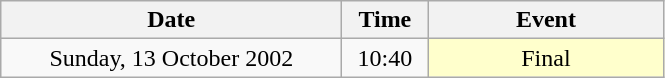<table class = "wikitable" style="text-align:center;">
<tr>
<th width=220>Date</th>
<th width=50>Time</th>
<th width=150>Event</th>
</tr>
<tr>
<td>Sunday, 13 October 2002</td>
<td>10:40</td>
<td bgcolor=ffffcc>Final</td>
</tr>
</table>
